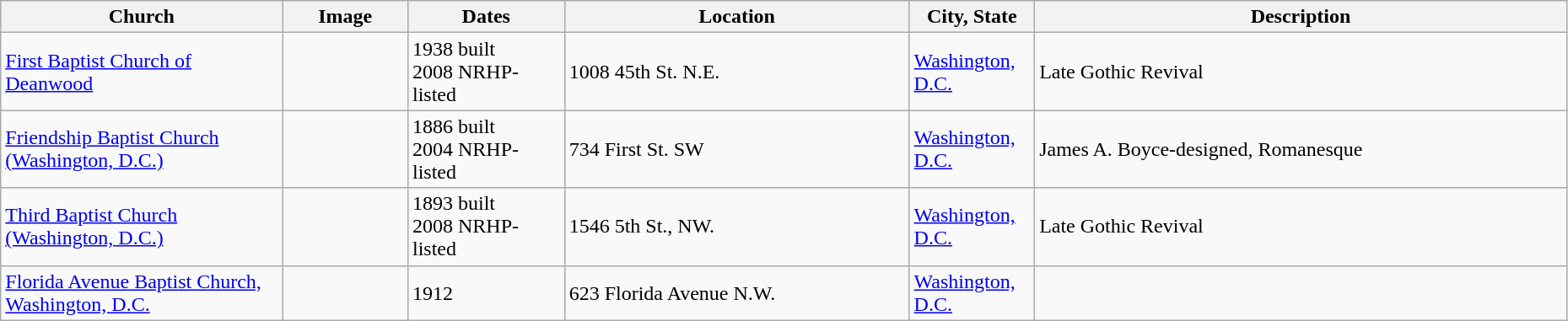<table class="wikitable sortable" style="width:98%">
<tr>
<th width = 18%><strong>Church</strong></th>
<th width = 8% class="unsortable"><strong>Image</strong></th>
<th width = 10%><strong>Dates</strong></th>
<th><strong>Location</strong></th>
<th width = 8%><strong>City, State</strong></th>
<th class="unsortable"><strong>Description</strong></th>
</tr>
<tr ->
<td><a href='#'>First Baptist Church of Deanwood</a></td>
<td></td>
<td>1938 built<br>2008 NRHP-listed</td>
<td>1008 45th St. N.E.<br><small></small></td>
<td><a href='#'>Washington, D.C.</a></td>
<td>Late Gothic Revival</td>
</tr>
<tr ->
<td><a href='#'>Friendship Baptist Church (Washington, D.C.)</a></td>
<td></td>
<td>1886 built<br>2004 NRHP-listed</td>
<td>734 First St. SW<br><small></small></td>
<td><a href='#'>Washington, D.C.</a></td>
<td>James A. Boyce-designed, Romanesque</td>
</tr>
<tr ->
<td><a href='#'>Third Baptist Church (Washington, D.C.)</a></td>
<td></td>
<td>1893 built<br>2008 NRHP-listed</td>
<td>1546 5th St., NW.</td>
<td><a href='#'>Washington, D.C.</a></td>
<td>Late Gothic Revival</td>
</tr>
<tr ->
<td><a href='#'>Florida Avenue Baptist Church, Washington, D.C.</a></td>
<td></td>
<td>1912</td>
<td>623 Florida Avenue N.W.</td>
<td><a href='#'>Washington, D.C.</a></td>
<td></td>
</tr>
</table>
